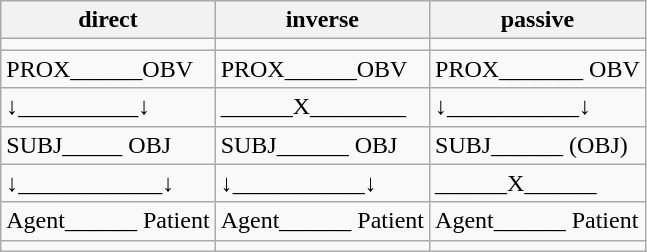<table class="wikitable">
<tr>
<th>direct</th>
<th>inverse</th>
<th>passive</th>
</tr>
<tr>
<td></td>
<td></td>
<td></td>
</tr>
<tr>
<td>PROX______OBV</td>
<td>PROX______OBV</td>
<td>PROX_______ OBV</td>
</tr>
<tr>
<td>↓__________↓</td>
<td>______X________</td>
<td>↓___________↓</td>
</tr>
<tr>
<td>SUBJ_____ OBJ</td>
<td>SUBJ______ OBJ</td>
<td>SUBJ______ (OBJ)</td>
</tr>
<tr>
<td>↓____________↓</td>
<td>↓___________↓</td>
<td>______X______</td>
</tr>
<tr>
<td>Agent______ Patient</td>
<td>Agent______ Patient</td>
<td>Agent______ Patient</td>
</tr>
<tr>
<td></td>
<td></td>
<td></td>
</tr>
</table>
